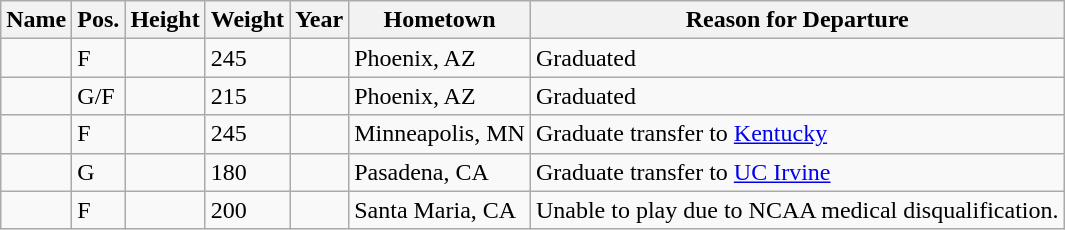<table class="wikitable sortable" style="font-size:100%;" border="1">
<tr>
<th>Name</th>
<th>Pos.</th>
<th>Height</th>
<th>Weight</th>
<th>Year</th>
<th>Hometown</th>
<th ! class="unsortable">Reason for Departure</th>
</tr>
<tr>
<td></td>
<td>F</td>
<td></td>
<td>245</td>
<td></td>
<td>Phoenix, AZ</td>
<td>Graduated</td>
</tr>
<tr>
<td></td>
<td>G/F</td>
<td></td>
<td>215</td>
<td></td>
<td>Phoenix, AZ</td>
<td>Graduated</td>
</tr>
<tr>
<td></td>
<td>F</td>
<td></td>
<td>245</td>
<td></td>
<td>Minneapolis, MN</td>
<td>Graduate transfer to <a href='#'>Kentucky</a></td>
</tr>
<tr>
<td></td>
<td>G</td>
<td></td>
<td>180</td>
<td></td>
<td>Pasadena, CA</td>
<td>Graduate transfer to <a href='#'>UC Irvine</a></td>
</tr>
<tr>
<td></td>
<td>F</td>
<td></td>
<td>200</td>
<td></td>
<td>Santa Maria, CA</td>
<td>Unable to play due to NCAA medical disqualification.</td>
</tr>
</table>
